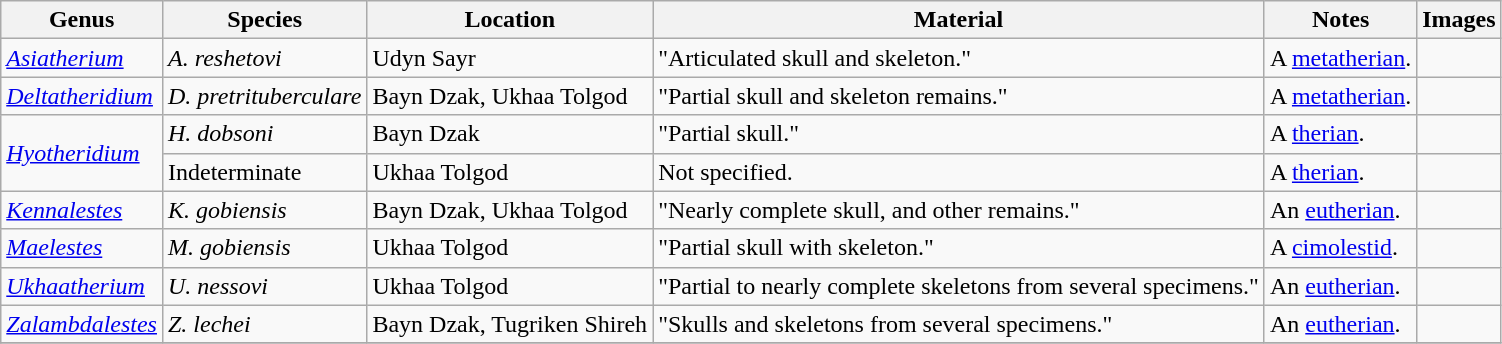<table class="wikitable sortable">
<tr>
<th>Genus</th>
<th>Species</th>
<th>Location</th>
<th>Material</th>
<th>Notes</th>
<th>Images</th>
</tr>
<tr>
<td><em><a href='#'>Asiatherium</a></em></td>
<td><em>A. reshetovi</em></td>
<td>Udyn Sayr</td>
<td>"Articulated skull and skeleton."</td>
<td>A <a href='#'>metatherian</a>.</td>
<td></td>
</tr>
<tr>
<td><em><a href='#'>Deltatheridium</a></em></td>
<td><em>D. pretrituberculare</em></td>
<td>Bayn Dzak, Ukhaa Tolgod</td>
<td>"Partial skull and skeleton remains."</td>
<td>A <a href='#'>metatherian</a>.</td>
<td></td>
</tr>
<tr>
<td rowspan="2"><em><a href='#'>Hyotheridium</a></em></td>
<td><em>H. dobsoni</em></td>
<td>Bayn Dzak</td>
<td>"Partial skull."</td>
<td>A <a href='#'>therian</a>.</td>
<td></td>
</tr>
<tr>
<td>Indeterminate</td>
<td>Ukhaa Tolgod</td>
<td>Not specified.</td>
<td>A <a href='#'>therian</a>.</td>
<td></td>
</tr>
<tr>
<td><em><a href='#'>Kennalestes</a></em></td>
<td><em>K. gobiensis</em></td>
<td>Bayn Dzak, Ukhaa Tolgod</td>
<td>"Nearly complete skull, and other remains."</td>
<td>An <a href='#'>eutherian</a>.</td>
<td></td>
</tr>
<tr>
<td><em><a href='#'>Maelestes</a></em></td>
<td><em>M. gobiensis</em></td>
<td>Ukhaa Tolgod</td>
<td>"Partial skull with skeleton."</td>
<td>A <a href='#'>cimolestid</a>.</td>
<td></td>
</tr>
<tr>
<td><em><a href='#'>Ukhaatherium</a></em></td>
<td><em>U. nessovi</em></td>
<td>Ukhaa Tolgod</td>
<td>"Partial to nearly complete skeletons from several specimens."</td>
<td>An <a href='#'>eutherian</a>.</td>
<td></td>
</tr>
<tr>
<td><em><a href='#'>Zalambdalestes</a></em></td>
<td><em>Z. lechei</em></td>
<td>Bayn Dzak, Tugriken Shireh</td>
<td>"Skulls and skeletons from several specimens."</td>
<td>An <a href='#'>eutherian</a>.</td>
<td></td>
</tr>
<tr>
</tr>
</table>
